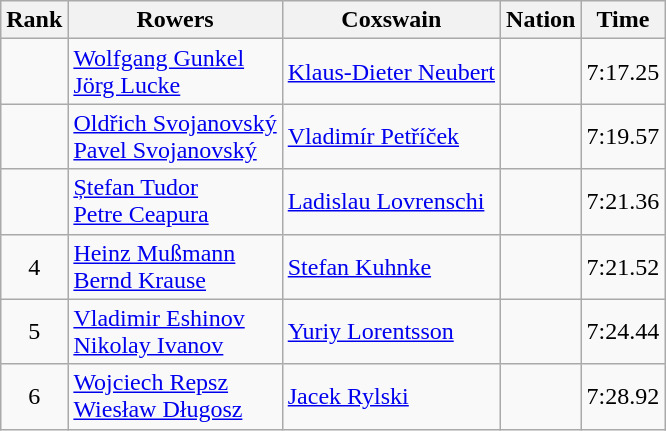<table class="wikitable sortable" style="text-align:center">
<tr>
<th>Rank</th>
<th>Rowers</th>
<th>Coxswain</th>
<th>Nation</th>
<th>Time</th>
</tr>
<tr>
<td></td>
<td align=left><a href='#'>Wolfgang Gunkel</a><br><a href='#'>Jörg Lucke</a></td>
<td align=left><a href='#'>Klaus-Dieter Neubert</a></td>
<td align=left></td>
<td>7:17.25</td>
</tr>
<tr>
<td></td>
<td align=left><a href='#'>Oldřich Svojanovský</a><br><a href='#'>Pavel Svojanovský</a></td>
<td align=left><a href='#'>Vladimír Petříček</a></td>
<td align=left></td>
<td>7:19.57</td>
</tr>
<tr>
<td></td>
<td align=left><a href='#'>Ștefan Tudor</a><br><a href='#'>Petre Ceapura</a></td>
<td align=left><a href='#'>Ladislau Lovrenschi</a></td>
<td align=left></td>
<td>7:21.36</td>
</tr>
<tr>
<td>4</td>
<td align=left><a href='#'>Heinz Mußmann</a><br><a href='#'>Bernd Krause</a></td>
<td align=left><a href='#'>Stefan Kuhnke</a></td>
<td align=left></td>
<td>7:21.52</td>
</tr>
<tr>
<td>5</td>
<td align=left><a href='#'>Vladimir Eshinov</a><br><a href='#'>Nikolay Ivanov</a></td>
<td align=left><a href='#'>Yuriy Lorentsson</a></td>
<td align=left></td>
<td>7:24.44</td>
</tr>
<tr>
<td>6</td>
<td align=left><a href='#'>Wojciech Repsz</a><br><a href='#'>Wiesław Długosz</a></td>
<td align=left><a href='#'>Jacek Rylski</a></td>
<td align=left></td>
<td>7:28.92</td>
</tr>
</table>
